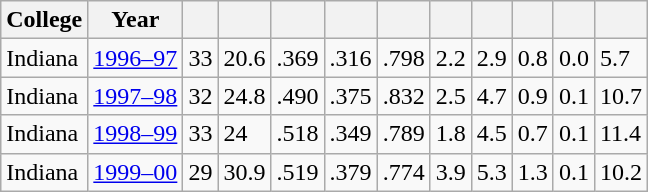<table class="wikitable">
<tr>
<th>College</th>
<th>Year</th>
<th></th>
<th></th>
<th></th>
<th></th>
<th></th>
<th></th>
<th></th>
<th></th>
<th></th>
<th></th>
</tr>
<tr>
<td>Indiana</td>
<td><a href='#'>1996–97</a></td>
<td>33</td>
<td>20.6</td>
<td>.369</td>
<td>.316</td>
<td>.798</td>
<td>2.2</td>
<td>2.9</td>
<td>0.8</td>
<td>0.0</td>
<td>5.7</td>
</tr>
<tr>
<td>Indiana</td>
<td><a href='#'>1997–98</a></td>
<td>32</td>
<td>24.8</td>
<td>.490</td>
<td>.375</td>
<td>.832</td>
<td>2.5</td>
<td>4.7</td>
<td>0.9</td>
<td>0.1</td>
<td>10.7</td>
</tr>
<tr>
<td>Indiana</td>
<td><a href='#'>1998–99</a></td>
<td>33</td>
<td>24</td>
<td>.518</td>
<td>.349</td>
<td>.789</td>
<td>1.8</td>
<td>4.5</td>
<td>0.7</td>
<td>0.1</td>
<td>11.4</td>
</tr>
<tr>
<td>Indiana</td>
<td><a href='#'>1999–00</a></td>
<td>29</td>
<td>30.9</td>
<td>.519</td>
<td>.379</td>
<td>.774</td>
<td>3.9</td>
<td>5.3</td>
<td>1.3</td>
<td>0.1</td>
<td>10.2</td>
</tr>
</table>
